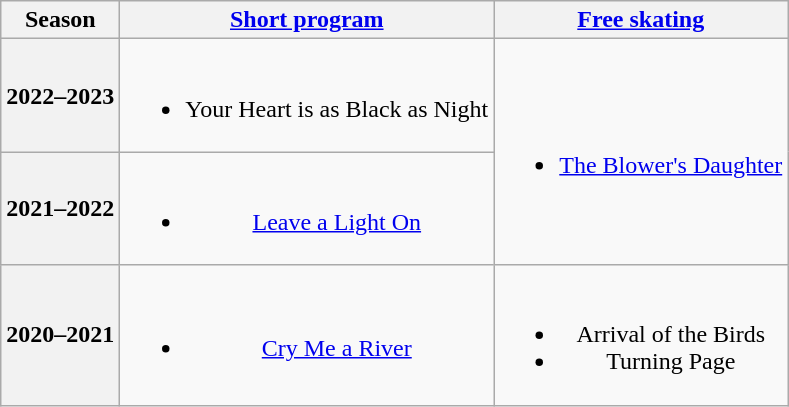<table class=wikitable style=text-align:center>
<tr>
<th>Season</th>
<th><a href='#'>Short program</a></th>
<th><a href='#'>Free skating</a></th>
</tr>
<tr>
<th>2022–2023 <br></th>
<td><br><ul><li>Your Heart is as Black as Night <br> </li></ul></td>
<td rowspan=2><br><ul><li><a href='#'>The Blower's Daughter</a> <br></li></ul></td>
</tr>
<tr>
<th>2021–2022 <br></th>
<td><br><ul><li><a href='#'>Leave a Light On</a> <br></li></ul></td>
</tr>
<tr>
<th>2020–2021 <br></th>
<td><br><ul><li><a href='#'>Cry Me a River</a> <br></li></ul></td>
<td><br><ul><li>Arrival of the Birds <br></li><li>Turning Page <br></li></ul></td>
</tr>
</table>
